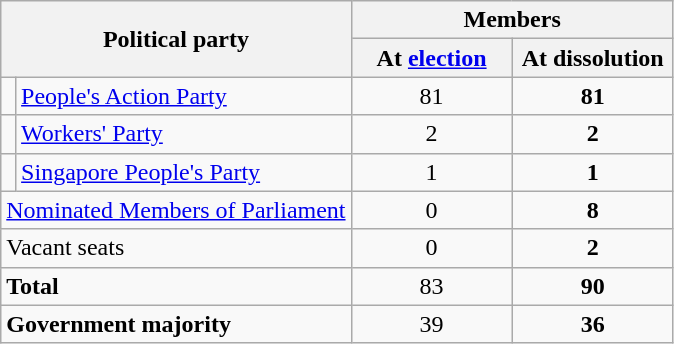<table class="wikitable" border="1">
<tr>
<th colspan="2" rowspan="2">Political party</th>
<th colspan="2">Members</th>
</tr>
<tr>
<th width="100px">At <a href='#'>election</a></th>
<th width="100px">At dissolution</th>
</tr>
<tr>
<td></td>
<td scope="row"><a href='#'>People's Action Party</a></td>
<td align="center">81</td>
<td align="center"><strong>81</strong></td>
</tr>
<tr>
<td></td>
<td scope="row"><a href='#'>Workers' Party</a></td>
<td align="center">2</td>
<td align="center"><strong>2</strong></td>
</tr>
<tr>
<td></td>
<td><a href='#'>Singapore People's Party</a></td>
<td align="center">1</td>
<td align="center"><strong>1</strong></td>
</tr>
<tr>
<td colspan="2"><a href='#'>Nominated Members of Parliament</a></td>
<td align="center">0</td>
<td align="center"><strong>8</strong></td>
</tr>
<tr>
<td colspan="2">Vacant seats</td>
<td align="center">0</td>
<td align="center"><strong>2</strong></td>
</tr>
<tr>
<td colspan="2"><strong>Total</strong></td>
<td align="center">83</td>
<td align="center"><strong>90</strong></td>
</tr>
<tr>
<td colspan="2"><strong>Government majority</strong></td>
<td align="center">39</td>
<td align="center"><strong>36</strong></td>
</tr>
</table>
